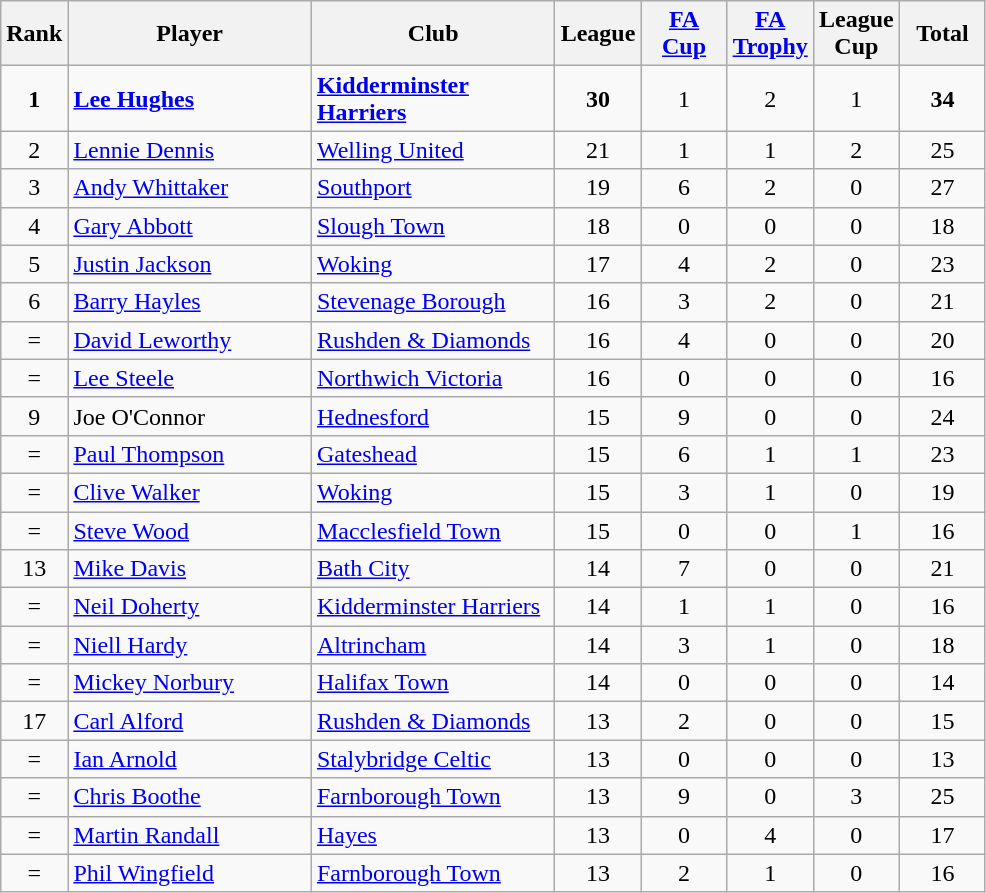<table class="wikitable" style="text-align: center;">
<tr>
<th width=20>Rank</th>
<th width=155>Player</th>
<th width=155>Club</th>
<th width=50>League</th>
<th width=50><a href='#'>FA Cup</a></th>
<th width=50><a href='#'>FA Trophy</a></th>
<th width=50>League Cup</th>
<th width=50>Total</th>
</tr>
<tr>
<td><strong>1</strong></td>
<td align=left><strong> <a href='#'>Lee Hughes</a> </strong></td>
<td align=left><strong> <a href='#'>Kidderminster Harriers</a> </strong></td>
<td><strong>30</strong></td>
<td>1</td>
<td>2</td>
<td>1</td>
<td><strong>34</strong></td>
</tr>
<tr>
<td>2</td>
<td align=left><a href='#'>Lennie Dennis</a></td>
<td align=left><a href='#'>Welling United</a></td>
<td>21</td>
<td>1</td>
<td>1</td>
<td>2</td>
<td>25</td>
</tr>
<tr>
<td>3</td>
<td align=left><a href='#'>Andy Whittaker</a></td>
<td align=left><a href='#'>Southport</a></td>
<td>19</td>
<td>6</td>
<td>2</td>
<td>0</td>
<td>27</td>
</tr>
<tr>
<td>4</td>
<td align=left><a href='#'>Gary Abbott</a></td>
<td align=left><a href='#'>Slough Town</a></td>
<td>18</td>
<td>0</td>
<td>0</td>
<td>0</td>
<td>18</td>
</tr>
<tr>
<td>5</td>
<td align=left><a href='#'>Justin Jackson</a></td>
<td align=left><a href='#'>Woking</a></td>
<td>17</td>
<td>4</td>
<td>2</td>
<td>0</td>
<td>23</td>
</tr>
<tr>
<td>6</td>
<td align=left><a href='#'>Barry Hayles</a></td>
<td align=left><a href='#'>Stevenage Borough</a></td>
<td>16</td>
<td>3</td>
<td>2</td>
<td>0</td>
<td>21</td>
</tr>
<tr>
<td>=</td>
<td align=left><a href='#'>David Leworthy</a></td>
<td align=left><a href='#'>Rushden & Diamonds</a></td>
<td>16</td>
<td>4</td>
<td>0</td>
<td>0</td>
<td>20</td>
</tr>
<tr>
<td>=</td>
<td align=left><a href='#'>Lee Steele</a></td>
<td align=left><a href='#'>Northwich Victoria</a></td>
<td>16</td>
<td>0</td>
<td>0</td>
<td>0</td>
<td>16</td>
</tr>
<tr>
<td>9</td>
<td align=left>Joe O'Connor</td>
<td align=left><a href='#'>Hednesford</a></td>
<td>15</td>
<td>9</td>
<td>0</td>
<td>0</td>
<td>24</td>
</tr>
<tr>
<td>=</td>
<td align=left><a href='#'>Paul Thompson</a></td>
<td align=left><a href='#'>Gateshead</a></td>
<td>15</td>
<td>6</td>
<td>1</td>
<td>1</td>
<td>23</td>
</tr>
<tr>
<td>=</td>
<td align=left><a href='#'>Clive Walker</a></td>
<td align=left><a href='#'>Woking</a></td>
<td>15</td>
<td>3</td>
<td>1</td>
<td>0</td>
<td>19</td>
</tr>
<tr>
<td>=</td>
<td align=left><a href='#'>Steve Wood</a></td>
<td align=left><a href='#'>Macclesfield Town</a></td>
<td>15</td>
<td>0</td>
<td>0</td>
<td>1</td>
<td>16</td>
</tr>
<tr>
<td>13</td>
<td align=left><a href='#'>Mike Davis</a></td>
<td align=left><a href='#'>Bath City</a></td>
<td>14</td>
<td>7</td>
<td>0</td>
<td>0</td>
<td>21</td>
</tr>
<tr>
<td>=</td>
<td align=left><a href='#'>Neil Doherty</a></td>
<td align=left><a href='#'>Kidderminster Harriers</a></td>
<td>14</td>
<td>1</td>
<td>1</td>
<td>0</td>
<td>16</td>
</tr>
<tr>
<td>=</td>
<td align=left><a href='#'>Niell Hardy</a></td>
<td align=left><a href='#'>Altrincham</a></td>
<td>14</td>
<td>3</td>
<td>1</td>
<td>0</td>
<td>18</td>
</tr>
<tr>
<td>=</td>
<td align=left><a href='#'>Mickey Norbury</a></td>
<td align=left><a href='#'>Halifax Town</a></td>
<td>14</td>
<td>0</td>
<td>0</td>
<td>0</td>
<td>14</td>
</tr>
<tr>
<td>17</td>
<td align=left><a href='#'>Carl Alford</a></td>
<td align=left><a href='#'>Rushden & Diamonds</a></td>
<td>13</td>
<td>2</td>
<td>0</td>
<td>0</td>
<td>15</td>
</tr>
<tr>
<td>=</td>
<td align=left><a href='#'>Ian Arnold</a></td>
<td align=left><a href='#'>Stalybridge Celtic</a></td>
<td>13</td>
<td>0</td>
<td>0</td>
<td>0</td>
<td>13</td>
</tr>
<tr>
<td>=</td>
<td align=left><a href='#'>Chris Boothe</a></td>
<td align=left><a href='#'>Farnborough Town</a></td>
<td>13</td>
<td>9</td>
<td>0</td>
<td>3</td>
<td>25</td>
</tr>
<tr>
<td>=</td>
<td align=left><a href='#'>Martin Randall</a></td>
<td align=left><a href='#'>Hayes</a></td>
<td>13</td>
<td>0</td>
<td>4</td>
<td>0</td>
<td>17</td>
</tr>
<tr>
<td>=</td>
<td align=left><a href='#'>Phil Wingfield</a></td>
<td align=left><a href='#'>Farnborough Town</a></td>
<td>13</td>
<td>2</td>
<td>1</td>
<td>0</td>
<td>16</td>
</tr>
</table>
